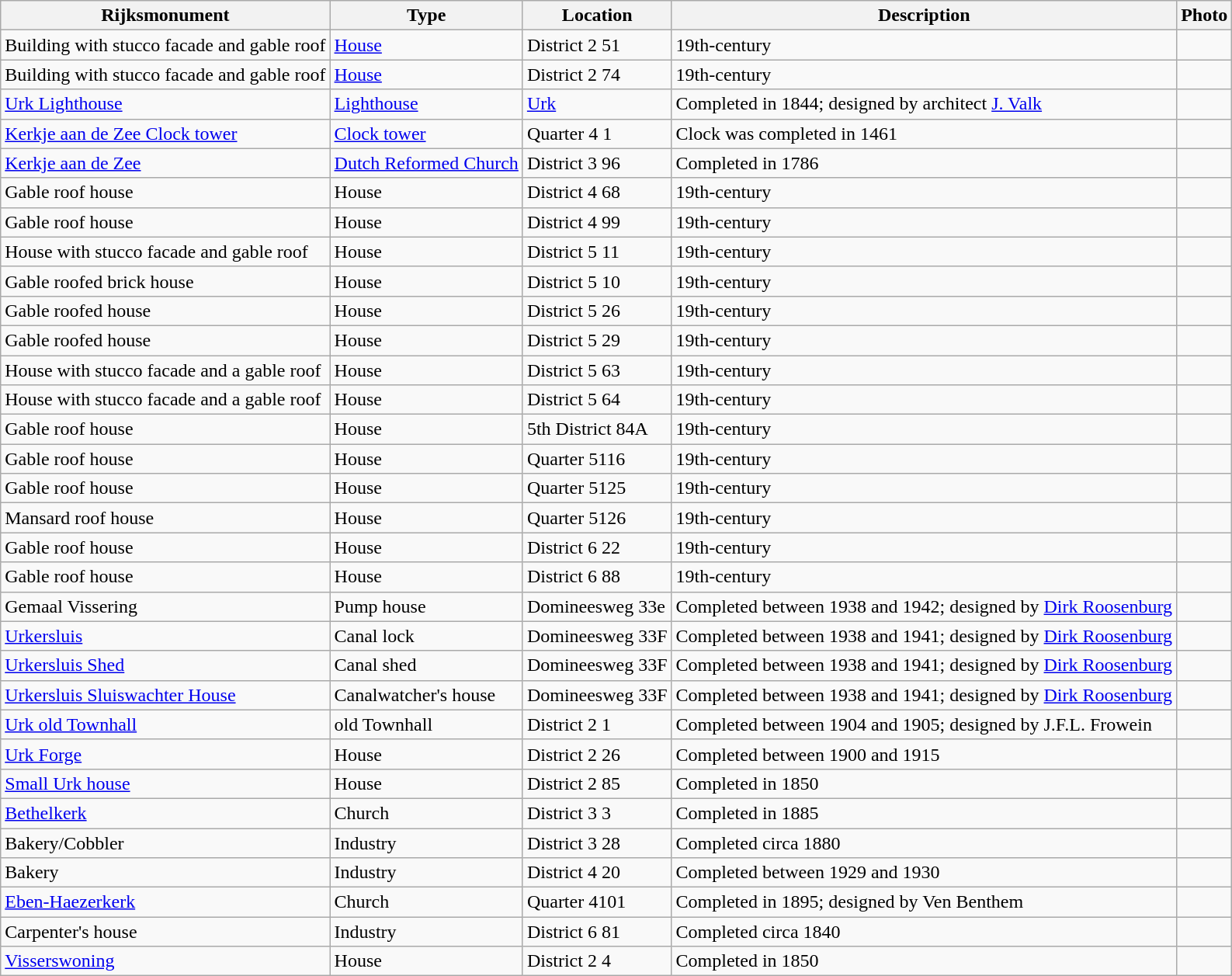<table class="wikitable">
<tr>
<th>Rijksmonument</th>
<th>Type</th>
<th>Location</th>
<th>Description</th>
<th>Photo</th>
</tr>
<tr>
<td>Building with stucco facade and gable roof<br></td>
<td><a href='#'>House</a></td>
<td>District 2 51</td>
<td>19th-century</td>
<td></td>
</tr>
<tr>
<td>Building with stucco facade and gable roof<br></td>
<td><a href='#'>House</a></td>
<td>District 2 74</td>
<td>19th-century</td>
<td></td>
</tr>
<tr>
<td><a href='#'>Urk Lighthouse</a><br></td>
<td><a href='#'>Lighthouse</a></td>
<td><a href='#'>Urk</a></td>
<td>Completed in 1844; designed by architect <a href='#'>J. Valk</a></td>
<td></td>
</tr>
<tr>
<td><a href='#'>Kerkje aan de Zee Clock tower</a><br></td>
<td><a href='#'>Clock tower</a></td>
<td>Quarter 4 1</td>
<td>Clock was completed in 1461</td>
<td></td>
</tr>
<tr>
<td><a href='#'>Kerkje aan de Zee</a><br></td>
<td><a href='#'>Dutch Reformed Church</a></td>
<td>District 3 96</td>
<td>Completed in 1786</td>
<td></td>
</tr>
<tr>
<td>Gable roof house<br></td>
<td>House</td>
<td>District 4 68</td>
<td>19th-century</td>
<td></td>
</tr>
<tr>
<td>Gable roof house<br></td>
<td>House</td>
<td>District 4 99</td>
<td>19th-century</td>
<td></td>
</tr>
<tr>
<td>House with stucco facade and gable roof<br></td>
<td>House</td>
<td>District 5 11</td>
<td>19th-century</td>
<td></td>
</tr>
<tr>
<td>Gable roofed brick house<br></td>
<td>House</td>
<td>District 5 10</td>
<td>19th-century</td>
<td></td>
</tr>
<tr>
<td>Gable roofed house<br></td>
<td>House</td>
<td>District 5 26</td>
<td>19th-century</td>
<td></td>
</tr>
<tr>
<td>Gable roofed house<br></td>
<td>House</td>
<td>District 5 29</td>
<td>19th-century</td>
<td></td>
</tr>
<tr>
<td>House with stucco facade and a gable roof<br></td>
<td>House</td>
<td>District 5 63</td>
<td>19th-century</td>
<td></td>
</tr>
<tr>
<td>House with stucco facade and a gable roof<br></td>
<td>House</td>
<td>District 5 64</td>
<td>19th-century</td>
<td></td>
</tr>
<tr>
<td>Gable roof house<br></td>
<td>House</td>
<td>5th District 84A</td>
<td>19th-century</td>
<td></td>
</tr>
<tr>
<td>Gable roof house<br></td>
<td>House</td>
<td>Quarter 5116</td>
<td>19th-century</td>
<td></td>
</tr>
<tr>
<td>Gable roof house<br></td>
<td>House</td>
<td>Quarter 5125</td>
<td>19th-century</td>
<td></td>
</tr>
<tr>
<td>Mansard roof house<br></td>
<td>House</td>
<td>Quarter 5126</td>
<td>19th-century</td>
<td></td>
</tr>
<tr>
<td>Gable roof house<br></td>
<td>House</td>
<td>District 6 22</td>
<td>19th-century</td>
<td></td>
</tr>
<tr>
<td>Gable roof house<br></td>
<td>House</td>
<td>District 6 88</td>
<td>19th-century</td>
<td></td>
</tr>
<tr>
<td>Gemaal Vissering<br></td>
<td>Pump house</td>
<td>Domineesweg 33e</td>
<td>Completed between 1938 and 1942; designed by <a href='#'>Dirk Roosenburg</a></td>
<td></td>
</tr>
<tr>
<td><a href='#'>Urkersluis</a><br></td>
<td>Canal lock</td>
<td>Domineesweg 33F</td>
<td>Completed between 1938 and 1941; designed by <a href='#'>Dirk Roosenburg</a></td>
<td></td>
</tr>
<tr>
<td><a href='#'>Urkersluis Shed</a><br></td>
<td>Canal shed</td>
<td>Domineesweg 33F</td>
<td>Completed between 1938 and 1941; designed by <a href='#'>Dirk Roosenburg</a></td>
<td></td>
</tr>
<tr>
<td><a href='#'>Urkersluis Sluiswachter House</a><br></td>
<td>Canalwatcher's house</td>
<td>Domineesweg 33F</td>
<td>Completed between 1938 and 1941; designed by <a href='#'>Dirk Roosenburg</a></td>
<td></td>
</tr>
<tr>
<td><a href='#'>Urk old Townhall</a><br></td>
<td>old Townhall</td>
<td>District 2 1</td>
<td>Completed between 1904 and 1905; designed by J.F.L. Frowein</td>
<td></td>
</tr>
<tr>
<td><a href='#'>Urk Forge</a><br></td>
<td>House</td>
<td>District 2 26</td>
<td>Completed between 1900 and 1915</td>
<td></td>
</tr>
<tr>
<td><a href='#'>Small Urk house</a><br></td>
<td>House</td>
<td>District 2 85</td>
<td>Completed in 1850</td>
<td></td>
</tr>
<tr>
<td><a href='#'>Bethelkerk</a><br></td>
<td>Church</td>
<td>District 3 3</td>
<td>Completed in 1885</td>
<td></td>
</tr>
<tr>
<td>Bakery/Cobbler<br></td>
<td>Industry</td>
<td>District 3 28</td>
<td>Completed circa 1880</td>
<td></td>
</tr>
<tr>
<td>Bakery<br></td>
<td>Industry</td>
<td>District 4 20</td>
<td>Completed between 1929 and 1930</td>
<td></td>
</tr>
<tr>
<td><a href='#'>Eben-Haezerkerk</a><br></td>
<td>Church</td>
<td>Quarter 4101</td>
<td>Completed in 1895; designed by Ven Benthem</td>
<td></td>
</tr>
<tr>
<td>Carpenter's house<br></td>
<td>Industry</td>
<td>District 6 81</td>
<td>Completed circa 1840</td>
<td></td>
</tr>
<tr>
<td><a href='#'>Visserswoning</a><br></td>
<td>House</td>
<td>District 2 4</td>
<td>Completed in 1850</td>
<td></td>
</tr>
</table>
